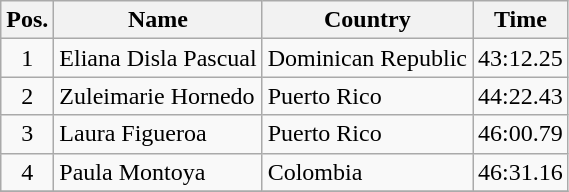<table class="wikitable sortable">
<tr>
<th>Pos.</th>
<th>Name</th>
<th>Country</th>
<th>Time</th>
</tr>
<tr>
<td align="center">1</td>
<td>Eliana Disla Pascual</td>
<td>Dominican Republic</td>
<td align="right">43:12.25</td>
</tr>
<tr>
<td align="center">2</td>
<td>Zuleimarie Hornedo</td>
<td>Puerto Rico</td>
<td align="right">44:22.43</td>
</tr>
<tr>
<td align="center">3</td>
<td>Laura Figueroa</td>
<td>Puerto Rico</td>
<td align="right">46:00.79</td>
</tr>
<tr>
<td align="center">4</td>
<td>Paula Montoya</td>
<td>Colombia</td>
<td align="right">46:31.16</td>
</tr>
<tr>
</tr>
</table>
